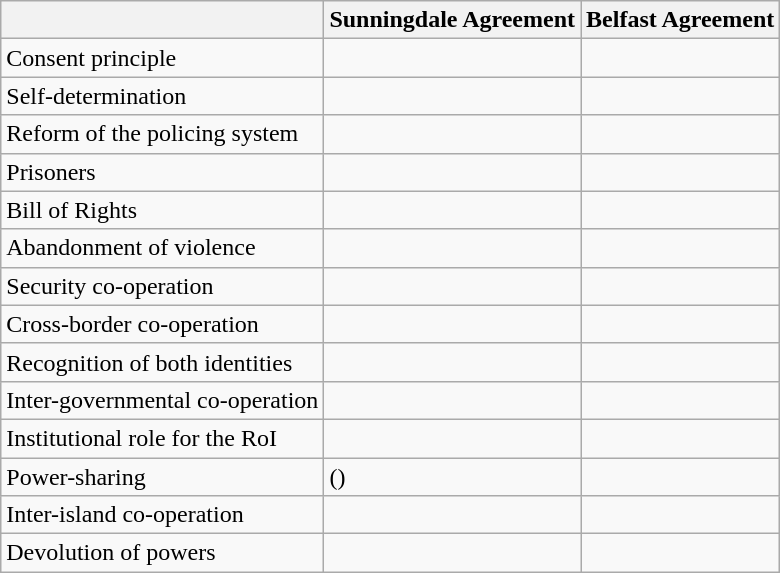<table class="wikitable">
<tr>
<th> </th>
<th>Sunningdale Agreement</th>
<th>Belfast Agreement</th>
</tr>
<tr>
<td>Consent principle</td>
<td></td>
<td></td>
</tr>
<tr>
<td>Self-determination</td>
<td> </td>
<td></td>
</tr>
<tr>
<td>Reform of the policing system</td>
<td></td>
<td></td>
</tr>
<tr>
<td>Prisoners</td>
<td></td>
<td></td>
</tr>
<tr>
<td>Bill of Rights</td>
<td></td>
<td></td>
</tr>
<tr>
<td>Abandonment of violence</td>
<td></td>
<td></td>
</tr>
<tr>
<td>Security co-operation</td>
<td></td>
<td></td>
</tr>
<tr>
<td>Cross-border co-operation</td>
<td></td>
<td></td>
</tr>
<tr>
<td>Recognition of both identities</td>
<td> </td>
<td></td>
</tr>
<tr>
<td>Inter-governmental co-operation</td>
<td></td>
<td></td>
</tr>
<tr>
<td>Institutional role for the RoI</td>
<td></td>
<td></td>
</tr>
<tr>
<td>Power-sharing</td>
<td>()</td>
<td></td>
</tr>
<tr>
<td>Inter-island co-operation</td>
<td> </td>
<td></td>
</tr>
<tr>
<td>Devolution of powers</td>
<td></td>
<td></td>
</tr>
</table>
